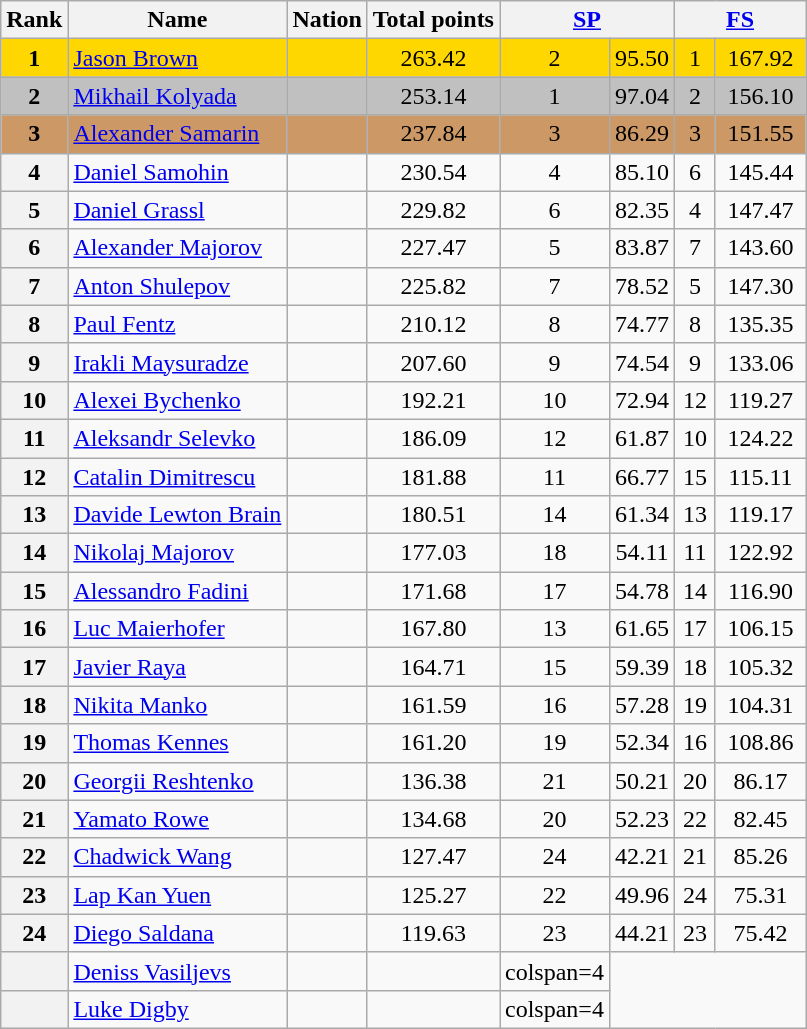<table class="wikitable sortable">
<tr>
<th>Rank</th>
<th>Name</th>
<th>Nation</th>
<th>Total points</th>
<th colspan="2" width="80px"><a href='#'>SP</a></th>
<th colspan="2" width="80px"><a href='#'>FS</a></th>
</tr>
<tr bgcolor="gold">
<td align="center"><strong>1</strong></td>
<td><a href='#'>Jason Brown</a></td>
<td></td>
<td align="center">263.42</td>
<td align="center">2</td>
<td align="center">95.50</td>
<td align="center">1</td>
<td align="center">167.92</td>
</tr>
<tr bgcolor="silver">
<td align="center"><strong>2</strong></td>
<td><a href='#'>Mikhail Kolyada</a></td>
<td></td>
<td align="center">253.14</td>
<td align="center">1</td>
<td align="center">97.04</td>
<td align="center">2</td>
<td align="center">156.10</td>
</tr>
<tr bgcolor="cc9966">
<td align="center"><strong>3</strong></td>
<td><a href='#'>Alexander Samarin</a></td>
<td></td>
<td align="center">237.84</td>
<td align="center">3</td>
<td align="center">86.29</td>
<td align="center">3</td>
<td align="center">151.55</td>
</tr>
<tr>
<th>4</th>
<td><a href='#'>Daniel Samohin</a></td>
<td></td>
<td align="center">230.54</td>
<td align="center">4</td>
<td align="center">85.10</td>
<td align="center">6</td>
<td align="center">145.44</td>
</tr>
<tr>
<th>5</th>
<td><a href='#'>Daniel Grassl</a></td>
<td></td>
<td align="center">229.82</td>
<td align="center">6</td>
<td align="center">82.35</td>
<td align="center">4</td>
<td align="center">147.47</td>
</tr>
<tr>
<th>6</th>
<td><a href='#'>Alexander Majorov</a></td>
<td></td>
<td align="center">227.47</td>
<td align="center">5</td>
<td align="center">83.87</td>
<td align="center">7</td>
<td align="center">143.60</td>
</tr>
<tr>
<th>7</th>
<td><a href='#'>Anton Shulepov</a></td>
<td></td>
<td align="center">225.82</td>
<td align="center">7</td>
<td align="center">78.52</td>
<td align="center">5</td>
<td align="center">147.30</td>
</tr>
<tr>
<th>8</th>
<td><a href='#'>Paul Fentz</a></td>
<td></td>
<td align="center">210.12</td>
<td align="center">8</td>
<td align="center">74.77</td>
<td align="center">8</td>
<td align="center">135.35</td>
</tr>
<tr>
<th>9</th>
<td><a href='#'>Irakli Maysuradze</a></td>
<td></td>
<td align="center">207.60</td>
<td align="center">9</td>
<td align="center">74.54</td>
<td align="center">9</td>
<td align="center">133.06</td>
</tr>
<tr>
<th>10</th>
<td><a href='#'>Alexei Bychenko</a></td>
<td></td>
<td align="center">192.21</td>
<td align="center">10</td>
<td align="center">72.94</td>
<td align="center">12</td>
<td align="center">119.27</td>
</tr>
<tr>
<th>11</th>
<td><a href='#'>Aleksandr Selevko</a></td>
<td></td>
<td align="center">186.09</td>
<td align="center">12</td>
<td align="center">61.87</td>
<td align="center">10</td>
<td align="center">124.22</td>
</tr>
<tr>
<th>12</th>
<td><a href='#'>Catalin Dimitrescu</a></td>
<td></td>
<td align="center">181.88</td>
<td align="center">11</td>
<td align="center">66.77</td>
<td align="center">15</td>
<td align="center">115.11</td>
</tr>
<tr>
<th>13</th>
<td><a href='#'>Davide Lewton Brain</a></td>
<td></td>
<td align="center">180.51</td>
<td align="center">14</td>
<td align="center">61.34</td>
<td align="center">13</td>
<td align="center">119.17</td>
</tr>
<tr>
<th>14</th>
<td><a href='#'>Nikolaj Majorov</a></td>
<td></td>
<td align="center">177.03</td>
<td align="center">18</td>
<td align="center">54.11</td>
<td align="center">11</td>
<td align="center">122.92</td>
</tr>
<tr>
<th>15</th>
<td><a href='#'>Alessandro Fadini</a></td>
<td></td>
<td align="center">171.68</td>
<td align="center">17</td>
<td align="center">54.78</td>
<td align="center">14</td>
<td align="center">116.90</td>
</tr>
<tr>
<th>16</th>
<td><a href='#'>Luc Maierhofer</a></td>
<td></td>
<td align="center">167.80</td>
<td align="center">13</td>
<td align="center">61.65</td>
<td align="center">17</td>
<td align="center">106.15</td>
</tr>
<tr>
<th>17</th>
<td><a href='#'>Javier Raya</a></td>
<td></td>
<td align="center">164.71</td>
<td align="center">15</td>
<td align="center">59.39</td>
<td align="center">18</td>
<td align="center">105.32</td>
</tr>
<tr>
<th>18</th>
<td><a href='#'>Nikita Manko</a></td>
<td></td>
<td align="center">161.59</td>
<td align="center">16</td>
<td align="center">57.28</td>
<td align="center">19</td>
<td align="center">104.31</td>
</tr>
<tr>
<th>19</th>
<td><a href='#'>Thomas Kennes</a></td>
<td></td>
<td align="center">161.20</td>
<td align="center">19</td>
<td align="center">52.34</td>
<td align="center">16</td>
<td align="center">108.86</td>
</tr>
<tr>
<th>20</th>
<td><a href='#'>Georgii Reshtenko</a></td>
<td></td>
<td align="center">136.38</td>
<td align="center">21</td>
<td align="center">50.21</td>
<td align="center">20</td>
<td align="center">86.17</td>
</tr>
<tr>
<th>21</th>
<td><a href='#'>Yamato Rowe</a></td>
<td></td>
<td align="center">134.68</td>
<td align="center">20</td>
<td align="center">52.23</td>
<td align="center">22</td>
<td align="center">82.45</td>
</tr>
<tr>
<th>22</th>
<td><a href='#'>Chadwick Wang</a></td>
<td></td>
<td align="center">127.47</td>
<td align="center">24</td>
<td align="center">42.21</td>
<td align="center">21</td>
<td align="center">85.26</td>
</tr>
<tr>
<th>23</th>
<td><a href='#'>Lap Kan Yuen</a></td>
<td></td>
<td align="center">125.27</td>
<td align="center">22</td>
<td align="center">49.96</td>
<td align="center">24</td>
<td align="center">75.31</td>
</tr>
<tr>
<th>24</th>
<td><a href='#'>Diego Saldana</a></td>
<td></td>
<td align="center">119.63</td>
<td align="center">23</td>
<td align="center">44.21</td>
<td align="center">23</td>
<td align="center">75.42</td>
</tr>
<tr>
<th></th>
<td><a href='#'>Deniss Vasiljevs</a></td>
<td></td>
<td></td>
<td>colspan=4 </td>
</tr>
<tr>
<th></th>
<td><a href='#'>Luke Digby</a></td>
<td></td>
<td></td>
<td>colspan=4 </td>
</tr>
</table>
